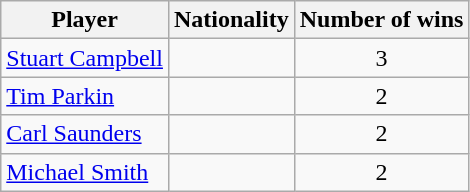<table class=wikitable>
<tr>
<th>Player</th>
<th>Nationality</th>
<th>Number of wins</th>
</tr>
<tr>
<td><a href='#'>Stuart Campbell</a></td>
<td></td>
<td style="text-align:center;">3</td>
</tr>
<tr>
<td><a href='#'>Tim Parkin</a></td>
<td></td>
<td style="text-align:center;">2</td>
</tr>
<tr>
<td><a href='#'>Carl Saunders</a></td>
<td></td>
<td style="text-align:center;">2</td>
</tr>
<tr>
<td><a href='#'>Michael Smith</a></td>
<td></td>
<td style="text-align:center;">2</td>
</tr>
</table>
